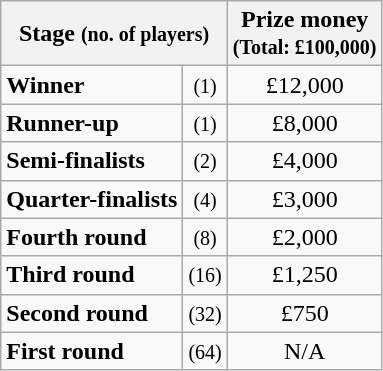<table class="wikitable">
<tr>
<th colspan=2>Stage <small>(no. of players)</small></th>
<th>Prize money<br><small>(Total: £100,000)</small></th>
</tr>
<tr>
<td><strong>Winner</strong></td>
<td align=center><small>(1)</small></td>
<td align=center>£12,000</td>
</tr>
<tr>
<td><strong>Runner-up</strong></td>
<td align=center><small>(1)</small></td>
<td align=center>£8,000</td>
</tr>
<tr>
<td><strong>Semi-finalists</strong></td>
<td align=center><small>(2)</small></td>
<td align=center>£4,000</td>
</tr>
<tr>
<td><strong>Quarter-finalists</strong></td>
<td align=center><small>(4)</small></td>
<td align=center>£3,000</td>
</tr>
<tr>
<td><strong>Fourth round</strong></td>
<td align=center><small>(8)</small></td>
<td align=center>£2,000</td>
</tr>
<tr>
<td><strong>Third round</strong></td>
<td align=center><small>(16)</small></td>
<td align=center>£1,250</td>
</tr>
<tr>
<td><strong>Second round</strong></td>
<td align=center><small>(32)</small></td>
<td align=center>£750</td>
</tr>
<tr>
<td><strong>First round</strong></td>
<td align=center><small>(64)</small></td>
<td align=center>N/A</td>
</tr>
</table>
